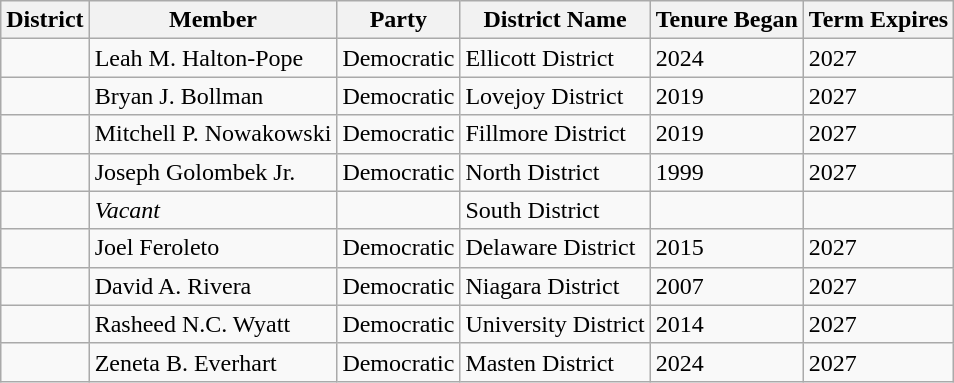<table class="wikitable sortable">
<tr>
<th>District</th>
<th>Member</th>
<th>Party</th>
<th>District Name</th>
<th>Tenure Began</th>
<th>Term Expires</th>
</tr>
<tr>
<td></td>
<td>Leah M. Halton-Pope</td>
<td>Democratic</td>
<td>Ellicott District</td>
<td>2024</td>
<td>2027</td>
</tr>
<tr>
<td></td>
<td>Bryan J. Bollman</td>
<td>Democratic</td>
<td>Lovejoy District</td>
<td>2019</td>
<td>2027</td>
</tr>
<tr>
<td></td>
<td>Mitchell P. Nowakowski</td>
<td>Democratic</td>
<td>Fillmore District</td>
<td>2019</td>
<td>2027</td>
</tr>
<tr>
<td></td>
<td>Joseph Golombek Jr.</td>
<td>Democratic</td>
<td>North District</td>
<td>1999</td>
<td>2027</td>
</tr>
<tr>
<td></td>
<td><em>Vacant</em></td>
<td></td>
<td>South District</td>
<td></td>
<td></td>
</tr>
<tr>
<td></td>
<td>Joel Feroleto</td>
<td>Democratic</td>
<td>Delaware District</td>
<td>2015</td>
<td>2027</td>
</tr>
<tr>
<td></td>
<td>David A. Rivera</td>
<td>Democratic</td>
<td>Niagara District</td>
<td>2007</td>
<td>2027</td>
</tr>
<tr>
<td></td>
<td>Rasheed N.C. Wyatt</td>
<td>Democratic</td>
<td>University District</td>
<td>2014</td>
<td>2027</td>
</tr>
<tr>
<td></td>
<td>Zeneta B. Everhart</td>
<td>Democratic</td>
<td>Masten District</td>
<td>2024</td>
<td>2027</td>
</tr>
</table>
